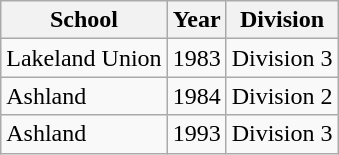<table class="wikitable">
<tr>
<th>School</th>
<th>Year</th>
<th>Division</th>
</tr>
<tr>
<td>Lakeland Union</td>
<td>1983</td>
<td>Division 3</td>
</tr>
<tr>
<td>Ashland</td>
<td>1984</td>
<td>Division 2</td>
</tr>
<tr>
<td>Ashland</td>
<td>1993</td>
<td>Division 3</td>
</tr>
</table>
